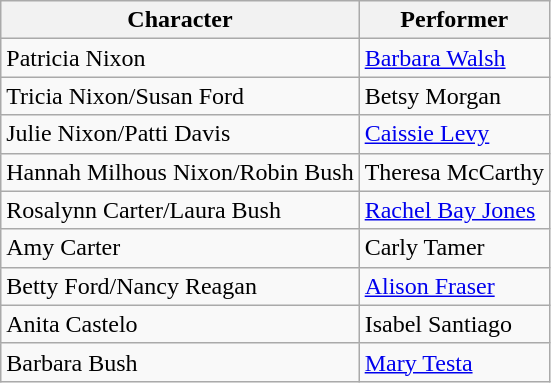<table class="wikitable">
<tr>
<th>Character</th>
<th>Performer</th>
</tr>
<tr>
<td>Patricia Nixon</td>
<td><a href='#'>Barbara Walsh</a></td>
</tr>
<tr>
<td>Tricia Nixon/Susan Ford</td>
<td>Betsy Morgan</td>
</tr>
<tr>
<td>Julie Nixon/Patti Davis</td>
<td><a href='#'>Caissie Levy</a></td>
</tr>
<tr>
<td>Hannah Milhous Nixon/Robin Bush</td>
<td>Theresa McCarthy</td>
</tr>
<tr>
<td>Rosalynn Carter/Laura Bush</td>
<td><a href='#'>Rachel Bay Jones</a></td>
</tr>
<tr>
<td>Amy Carter</td>
<td>Carly Tamer</td>
</tr>
<tr>
<td>Betty Ford/Nancy Reagan</td>
<td><a href='#'>Alison Fraser</a></td>
</tr>
<tr>
<td>Anita Castelo</td>
<td>Isabel Santiago</td>
</tr>
<tr>
<td>Barbara Bush</td>
<td><a href='#'>Mary Testa</a></td>
</tr>
</table>
